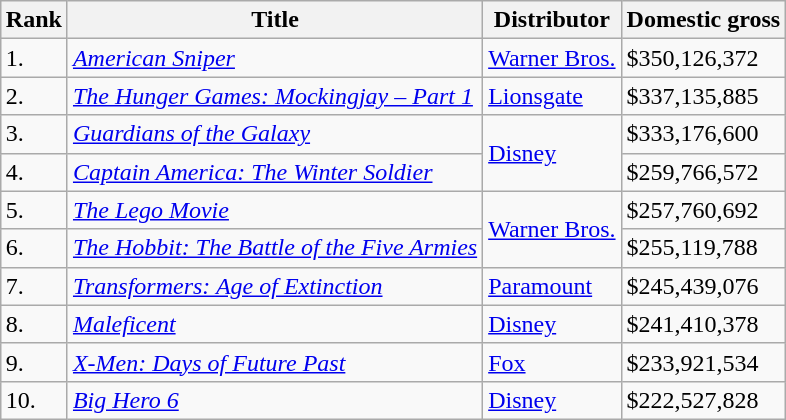<table class="wikitable sortable" style="margin:auto; margin:auto;">
<tr>
<th>Rank</th>
<th>Title</th>
<th>Distributor</th>
<th>Domestic gross</th>
</tr>
<tr>
<td>1.</td>
<td><em><a href='#'>American Sniper</a></em></td>
<td><a href='#'>Warner Bros.</a></td>
<td>$350,126,372</td>
</tr>
<tr>
<td>2.</td>
<td><em><a href='#'>The Hunger Games: Mockingjay – Part 1</a></em></td>
<td><a href='#'>Lionsgate</a></td>
<td>$337,135,885</td>
</tr>
<tr>
<td>3.</td>
<td><em><a href='#'>Guardians of the Galaxy</a></em></td>
<td rowspan=2><a href='#'>Disney</a></td>
<td>$333,176,600</td>
</tr>
<tr>
<td>4.</td>
<td><em><a href='#'>Captain America: The Winter Soldier</a></em></td>
<td>$259,766,572</td>
</tr>
<tr>
<td>5.</td>
<td><em><a href='#'>The Lego Movie</a></em></td>
<td rowspan=2><a href='#'>Warner Bros.</a></td>
<td>$257,760,692</td>
</tr>
<tr>
<td>6.</td>
<td><em><a href='#'>The Hobbit: The Battle of the Five Armies</a></em></td>
<td>$255,119,788</td>
</tr>
<tr>
<td>7.</td>
<td><em><a href='#'>Transformers: Age of Extinction</a></em></td>
<td><a href='#'>Paramount</a></td>
<td>$245,439,076</td>
</tr>
<tr>
<td>8.</td>
<td><em><a href='#'>Maleficent</a></em></td>
<td><a href='#'>Disney</a></td>
<td>$241,410,378</td>
</tr>
<tr>
<td>9.</td>
<td><em><a href='#'>X-Men: Days of Future Past</a></em></td>
<td><a href='#'>Fox</a></td>
<td>$233,921,534</td>
</tr>
<tr>
<td>10.</td>
<td><em><a href='#'>Big Hero 6</a></em></td>
<td><a href='#'>Disney</a></td>
<td>$222,527,828</td>
</tr>
</table>
